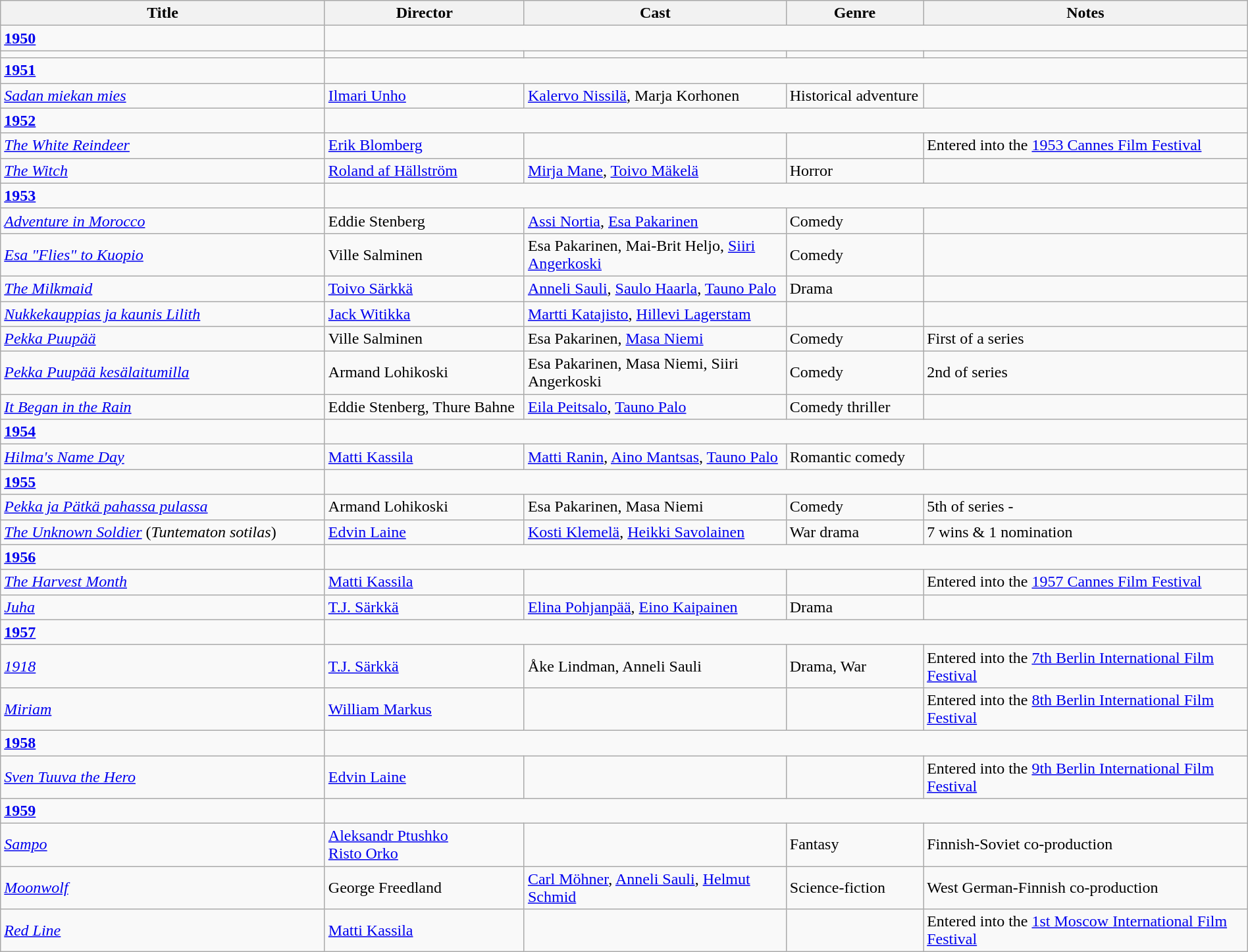<table class="wikitable" width= "100%">
<tr>
<th width=26%>Title</th>
<th width=16%>Director</th>
<th width=21%>Cast</th>
<th width=11%>Genre</th>
<th width=26%>Notes</th>
</tr>
<tr>
<td><strong><a href='#'>1950</a></strong></td>
</tr>
<tr>
<td></td>
<td></td>
<td></td>
<td></td>
<td></td>
</tr>
<tr>
<td><strong><a href='#'>1951</a></strong></td>
</tr>
<tr>
<td><em><a href='#'>Sadan miekan mies</a></em></td>
<td><a href='#'>Ilmari Unho</a></td>
<td><a href='#'>Kalervo Nissilä</a>, Marja Korhonen</td>
<td>Historical adventure</td>
<td></td>
</tr>
<tr>
<td><strong><a href='#'>1952</a></strong></td>
</tr>
<tr>
<td><em><a href='#'>The White Reindeer</a></em></td>
<td><a href='#'>Erik Blomberg</a></td>
<td></td>
<td></td>
<td>Entered into the <a href='#'>1953 Cannes Film Festival</a></td>
</tr>
<tr>
<td><em><a href='#'>The Witch</a></em></td>
<td><a href='#'>Roland af Hällström</a></td>
<td><a href='#'>Mirja Mane</a>, <a href='#'>Toivo Mäkelä</a></td>
<td>Horror</td>
<td></td>
</tr>
<tr>
<td><strong><a href='#'>1953</a></strong></td>
</tr>
<tr>
<td><em><a href='#'>Adventure in Morocco</a></em></td>
<td>Eddie Stenberg</td>
<td><a href='#'>Assi Nortia</a>, <a href='#'>Esa Pakarinen</a></td>
<td>Comedy</td>
<td></td>
</tr>
<tr>
<td><em><a href='#'>Esa "Flies" to Kuopio</a></em></td>
<td>Ville Salminen</td>
<td>Esa Pakarinen, Mai-Brit Heljo, <a href='#'>Siiri Angerkoski</a></td>
<td>Comedy</td>
<td></td>
</tr>
<tr>
<td><em><a href='#'>The Milkmaid</a></em></td>
<td><a href='#'>Toivo Särkkä</a></td>
<td><a href='#'>Anneli Sauli</a>, <a href='#'>Saulo Haarla</a>, <a href='#'>Tauno Palo</a></td>
<td>Drama</td>
<td></td>
</tr>
<tr>
<td><em><a href='#'>Nukkekauppias ja kaunis Lilith</a></em></td>
<td><a href='#'>Jack Witikka</a></td>
<td><a href='#'>Martti Katajisto</a>, <a href='#'>Hillevi Lagerstam</a></td>
<td></td>
<td></td>
</tr>
<tr>
<td><em><a href='#'>Pekka Puupää</a></em></td>
<td>Ville Salminen</td>
<td>Esa Pakarinen, <a href='#'>Masa Niemi</a></td>
<td>Comedy</td>
<td>First of a series </td>
</tr>
<tr>
<td><em><a href='#'>Pekka Puupää kesälaitumilla</a></em></td>
<td>Armand Lohikoski</td>
<td>Esa Pakarinen, Masa Niemi, Siiri Angerkoski</td>
<td>Comedy</td>
<td>2nd of series </td>
</tr>
<tr>
<td><em><a href='#'>It Began in the Rain</a></em></td>
<td>Eddie Stenberg, Thure Bahne</td>
<td><a href='#'>Eila Peitsalo</a>, <a href='#'>Tauno Palo</a></td>
<td>Comedy thriller</td>
<td></td>
</tr>
<tr>
<td><strong><a href='#'>1954</a></strong></td>
</tr>
<tr>
<td><em><a href='#'>Hilma's Name Day</a></em></td>
<td><a href='#'>Matti Kassila</a></td>
<td><a href='#'>Matti Ranin</a>, <a href='#'>Aino Mantsas</a>, <a href='#'>Tauno Palo</a></td>
<td>Romantic comedy</td>
<td></td>
</tr>
<tr>
<td><strong><a href='#'>1955</a></strong></td>
</tr>
<tr>
<td><em><a href='#'>Pekka ja Pätkä pahassa pulassa</a></em></td>
<td>Armand Lohikoski</td>
<td>Esa Pakarinen, Masa Niemi</td>
<td>Comedy</td>
<td>5th of series - </td>
</tr>
<tr>
<td><em><a href='#'>The Unknown Soldier</a></em> (<em>Tuntematon sotilas</em>)</td>
<td><a href='#'>Edvin Laine</a></td>
<td><a href='#'>Kosti Klemelä</a>, <a href='#'>Heikki Savolainen</a></td>
<td>War drama</td>
<td>7 wins & 1 nomination</td>
</tr>
<tr>
<td><strong><a href='#'>1956</a></strong></td>
</tr>
<tr>
<td><em><a href='#'>The Harvest Month</a></em></td>
<td><a href='#'>Matti Kassila</a></td>
<td></td>
<td></td>
<td>Entered into the <a href='#'>1957 Cannes Film Festival</a></td>
</tr>
<tr>
<td><em><a href='#'>Juha</a></em></td>
<td><a href='#'>T.J. Särkkä</a></td>
<td><a href='#'>Elina Pohjanpää</a>, <a href='#'>Eino Kaipainen</a></td>
<td>Drama</td>
<td></td>
</tr>
<tr>
<td><strong><a href='#'>1957</a></strong></td>
</tr>
<tr>
<td><em><a href='#'>1918</a></em></td>
<td><a href='#'>T.J. Särkkä</a></td>
<td>Åke Lindman, Anneli Sauli</td>
<td>Drama, War</td>
<td>Entered into the <a href='#'>7th Berlin International Film Festival</a></td>
</tr>
<tr>
<td><em><a href='#'>Miriam</a></em></td>
<td><a href='#'>William Markus</a></td>
<td></td>
<td></td>
<td>Entered into the <a href='#'>8th Berlin International Film Festival</a></td>
</tr>
<tr>
<td><strong><a href='#'>1958</a></strong></td>
</tr>
<tr>
<td><em><a href='#'>Sven Tuuva the Hero</a></em></td>
<td><a href='#'>Edvin Laine</a></td>
<td></td>
<td></td>
<td>Entered into the <a href='#'>9th Berlin International Film Festival</a></td>
</tr>
<tr>
<td><strong><a href='#'>1959</a></strong></td>
</tr>
<tr>
<td><em><a href='#'>Sampo</a></em></td>
<td><a href='#'>Aleksandr Ptushko</a><br><a href='#'>Risto Orko</a></td>
<td></td>
<td>Fantasy</td>
<td>Finnish-Soviet co-production</td>
</tr>
<tr>
<td><em><a href='#'>Moonwolf</a></em></td>
<td>George Freedland</td>
<td><a href='#'>Carl Möhner</a>, <a href='#'>Anneli Sauli</a>, <a href='#'>Helmut Schmid</a></td>
<td>Science-fiction</td>
<td>West German-Finnish co-production</td>
</tr>
<tr>
<td><em><a href='#'>Red Line</a></em></td>
<td><a href='#'>Matti Kassila</a></td>
<td></td>
<td></td>
<td>Entered into the <a href='#'>1st Moscow International Film Festival</a></td>
</tr>
</table>
